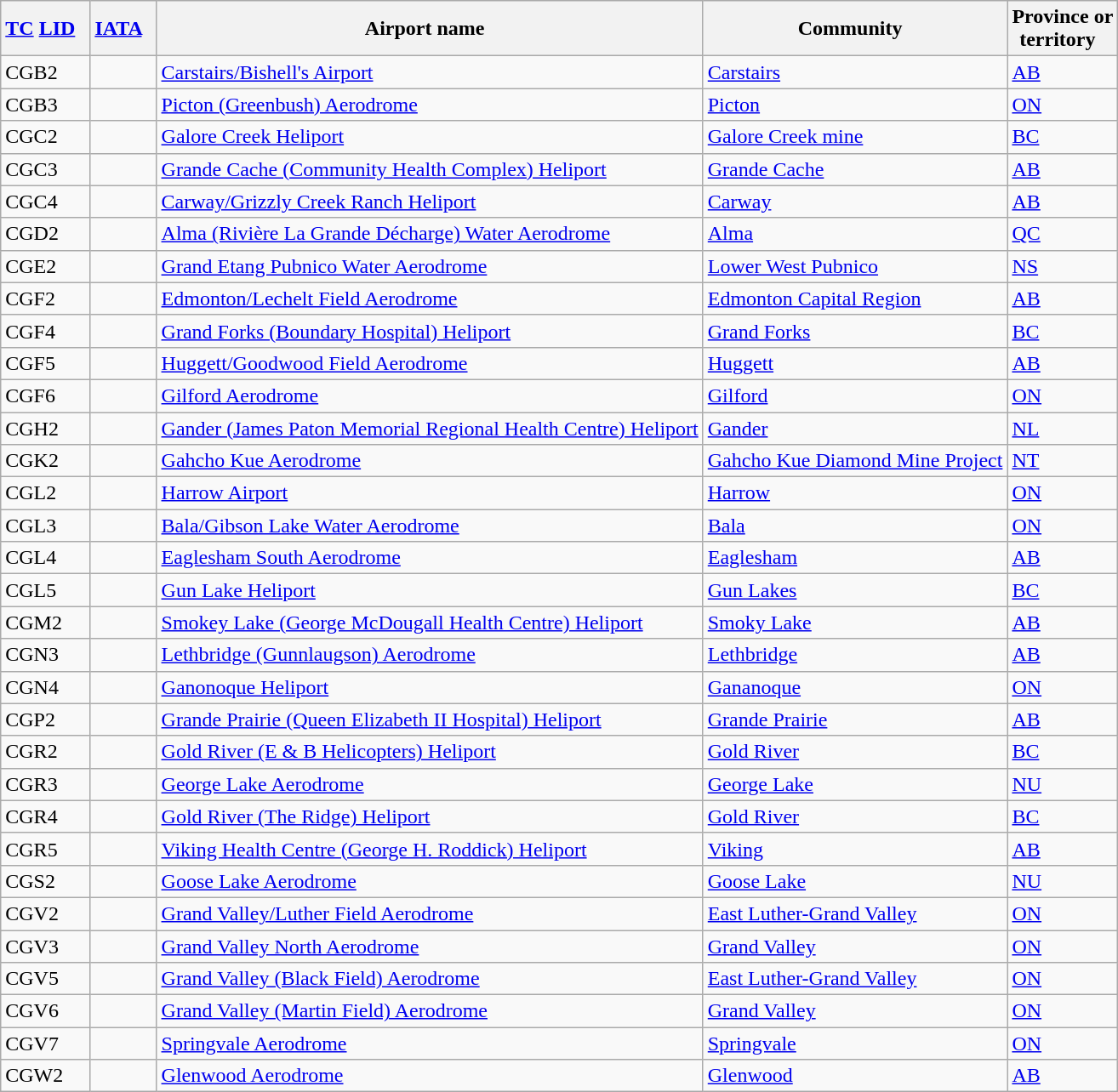<table class="wikitable" style="width:auto;">
<tr>
<th width="*"><a href='#'>TC</a> <a href='#'>LID</a>  </th>
<th width="*"><a href='#'>IATA</a>  </th>
<th width="*">Airport name  </th>
<th width="*">Community  </th>
<th width="*">Province or<br>territory  </th>
</tr>
<tr>
<td>CGB2</td>
<td></td>
<td><a href='#'>Carstairs/Bishell's Airport</a></td>
<td><a href='#'>Carstairs</a></td>
<td><a href='#'>AB</a></td>
</tr>
<tr>
<td>CGB3</td>
<td></td>
<td><a href='#'>Picton (Greenbush) Aerodrome</a></td>
<td><a href='#'>Picton</a></td>
<td><a href='#'>ON</a></td>
</tr>
<tr>
<td>CGC2</td>
<td></td>
<td><a href='#'>Galore Creek Heliport</a></td>
<td><a href='#'>Galore Creek mine</a></td>
<td><a href='#'>BC</a></td>
</tr>
<tr>
<td>CGC3</td>
<td></td>
<td><a href='#'>Grande Cache (Community Health Complex) Heliport</a></td>
<td><a href='#'>Grande Cache</a></td>
<td><a href='#'>AB</a></td>
</tr>
<tr>
<td>CGC4</td>
<td></td>
<td><a href='#'>Carway/Grizzly Creek Ranch Heliport</a></td>
<td><a href='#'>Carway</a></td>
<td><a href='#'>AB</a></td>
</tr>
<tr>
<td>CGD2</td>
<td></td>
<td><a href='#'>Alma (Rivière La Grande Décharge) Water Aerodrome</a></td>
<td><a href='#'>Alma</a></td>
<td><a href='#'>QC</a></td>
</tr>
<tr>
<td>CGE2</td>
<td></td>
<td><a href='#'>Grand Etang Pubnico Water Aerodrome</a></td>
<td><a href='#'>Lower West Pubnico</a></td>
<td><a href='#'>NS</a></td>
</tr>
<tr>
<td>CGF2</td>
<td></td>
<td><a href='#'>Edmonton/Lechelt Field Aerodrome</a></td>
<td><a href='#'>Edmonton Capital Region</a></td>
<td><a href='#'>AB</a></td>
</tr>
<tr>
<td>CGF4</td>
<td></td>
<td><a href='#'>Grand Forks (Boundary Hospital) Heliport</a></td>
<td><a href='#'>Grand Forks</a></td>
<td><a href='#'>BC</a></td>
</tr>
<tr>
<td>CGF5</td>
<td></td>
<td><a href='#'>Huggett/Goodwood Field Aerodrome</a></td>
<td><a href='#'>Huggett</a></td>
<td><a href='#'>AB</a></td>
</tr>
<tr>
<td>CGF6</td>
<td></td>
<td><a href='#'>Gilford Aerodrome</a></td>
<td><a href='#'>Gilford</a></td>
<td><a href='#'>ON</a></td>
</tr>
<tr>
<td>CGH2</td>
<td></td>
<td><a href='#'>Gander (James Paton Memorial Regional Health Centre) Heliport</a></td>
<td><a href='#'>Gander</a></td>
<td><a href='#'>NL</a></td>
</tr>
<tr>
<td>CGK2</td>
<td></td>
<td><a href='#'>Gahcho Kue Aerodrome</a></td>
<td><a href='#'>Gahcho Kue Diamond Mine Project</a></td>
<td><a href='#'>NT</a></td>
</tr>
<tr>
<td>CGL2</td>
<td></td>
<td><a href='#'>Harrow Airport</a></td>
<td><a href='#'>Harrow</a></td>
<td><a href='#'>ON</a></td>
</tr>
<tr>
<td>CGL3</td>
<td></td>
<td><a href='#'>Bala/Gibson Lake Water Aerodrome</a></td>
<td><a href='#'>Bala</a></td>
<td><a href='#'>ON</a></td>
</tr>
<tr>
<td>CGL4</td>
<td></td>
<td><a href='#'>Eaglesham South Aerodrome</a></td>
<td><a href='#'>Eaglesham</a></td>
<td><a href='#'>AB</a></td>
</tr>
<tr>
<td>CGL5</td>
<td></td>
<td><a href='#'>Gun Lake Heliport</a></td>
<td><a href='#'>Gun Lakes</a></td>
<td><a href='#'>BC</a></td>
</tr>
<tr>
<td>CGM2</td>
<td></td>
<td><a href='#'>Smokey Lake (George McDougall Health Centre) Heliport</a></td>
<td><a href='#'>Smoky Lake</a></td>
<td><a href='#'>AB</a></td>
</tr>
<tr>
<td>CGN3</td>
<td></td>
<td><a href='#'>Lethbridge (Gunnlaugson) Aerodrome</a></td>
<td><a href='#'>Lethbridge</a></td>
<td><a href='#'>AB</a></td>
</tr>
<tr>
<td>CGN4</td>
<td></td>
<td><a href='#'>Ganonoque Heliport</a></td>
<td><a href='#'>Gananoque</a></td>
<td><a href='#'>ON</a></td>
</tr>
<tr>
<td>CGP2</td>
<td></td>
<td><a href='#'>Grande Prairie (Queen Elizabeth II Hospital) Heliport</a></td>
<td><a href='#'>Grande Prairie</a></td>
<td><a href='#'>AB</a></td>
</tr>
<tr>
<td>CGR2</td>
<td></td>
<td><a href='#'>Gold River (E & B Helicopters) Heliport</a></td>
<td><a href='#'>Gold River</a></td>
<td><a href='#'>BC</a></td>
</tr>
<tr>
<td>CGR3</td>
<td></td>
<td><a href='#'>George Lake Aerodrome</a></td>
<td><a href='#'>George Lake</a></td>
<td><a href='#'>NU</a></td>
</tr>
<tr>
<td>CGR4</td>
<td></td>
<td><a href='#'>Gold River (The Ridge) Heliport</a></td>
<td><a href='#'>Gold River</a></td>
<td><a href='#'>BC</a></td>
</tr>
<tr>
<td>CGR5</td>
<td></td>
<td><a href='#'>Viking Health Centre (George H. Roddick) Heliport</a></td>
<td><a href='#'>Viking</a></td>
<td><a href='#'>AB</a></td>
</tr>
<tr>
<td>CGS2</td>
<td></td>
<td><a href='#'>Goose Lake Aerodrome</a></td>
<td><a href='#'>Goose Lake</a></td>
<td><a href='#'>NU</a></td>
</tr>
<tr>
<td>CGV2</td>
<td></td>
<td><a href='#'>Grand Valley/Luther Field Aerodrome</a></td>
<td><a href='#'>East Luther-Grand Valley</a></td>
<td><a href='#'>ON</a></td>
</tr>
<tr>
<td>CGV3</td>
<td></td>
<td><a href='#'>Grand Valley North Aerodrome</a></td>
<td><a href='#'>Grand Valley</a></td>
<td><a href='#'>ON</a></td>
</tr>
<tr>
<td>CGV5</td>
<td></td>
<td><a href='#'>Grand Valley (Black Field) Aerodrome</a></td>
<td><a href='#'>East Luther-Grand Valley</a></td>
<td><a href='#'>ON</a></td>
</tr>
<tr>
<td>CGV6</td>
<td></td>
<td><a href='#'>Grand Valley (Martin Field) Aerodrome</a></td>
<td><a href='#'>Grand Valley</a></td>
<td><a href='#'>ON</a></td>
</tr>
<tr>
<td>CGV7</td>
<td></td>
<td><a href='#'>Springvale Aerodrome</a></td>
<td><a href='#'>Springvale</a></td>
<td><a href='#'>ON</a></td>
</tr>
<tr>
<td>CGW2</td>
<td></td>
<td><a href='#'>Glenwood Aerodrome</a></td>
<td><a href='#'>Glenwood</a></td>
<td><a href='#'>AB</a></td>
</tr>
</table>
